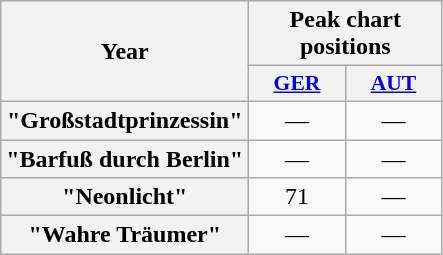<table class="wikitable" style="text-align:center;" border="1">
<tr>
<th scope="col" rowspan="2">Year</th>
<th scope="col" colspan="2">Peak chart positions</th>
</tr>
<tr>
<th scope="col" style="width:4em;font-size:90%;"><a href='#'>GER</a></th>
<th scope="col" style="width:4em;font-size:90%;"><a href='#'>AUT</a></th>
</tr>
<tr>
<th scope="row">"Großstadtprinzessin"</th>
<td>—</td>
<td>—</td>
</tr>
<tr>
<th scope="row">"Barfuß durch Berlin"</th>
<td>—</td>
<td>—</td>
</tr>
<tr>
<th scope="row">"Neonlicht"</th>
<td>71</td>
<td>—</td>
</tr>
<tr>
<th scope="row">"Wahre Träumer"</th>
<td>—</td>
<td>—</td>
</tr>
</table>
